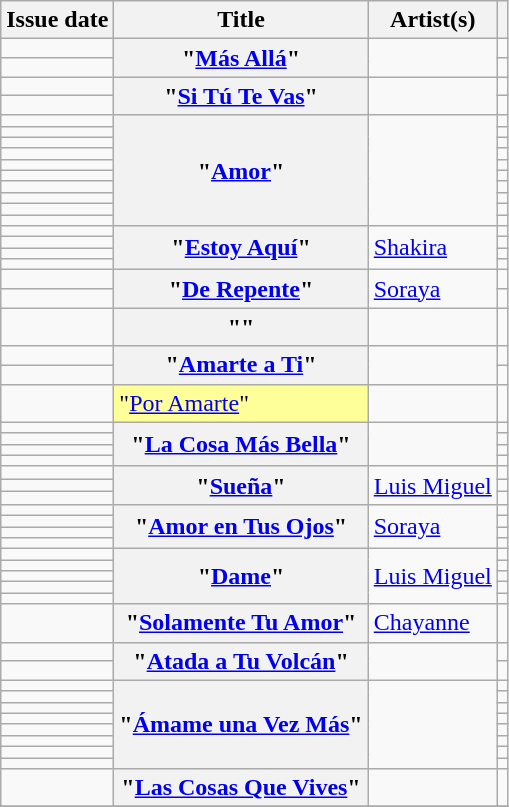<table class="wikitable sortable plainrowheaders">
<tr>
<th scope=col>Issue date</th>
<th scope=col>Title</th>
<th scope=col>Artist(s)</th>
<th scope=col class=unsortable></th>
</tr>
<tr>
<td></td>
<th scope=row rowspan="2">"<a href='#'>Más Allá</a>"</th>
<td rowspan="2"></td>
<td style="text-align: center;"></td>
</tr>
<tr>
<td></td>
<td style="text-align: center;"></td>
</tr>
<tr>
<td></td>
<th scope=row rowspan="2">"<a href='#'>Si Tú Te Vas</a>"</th>
<td rowspan="2"></td>
<td style="text-align: center;"></td>
</tr>
<tr>
<td></td>
<td style="text-align: center;"></td>
</tr>
<tr>
<td></td>
<th scope=row rowspan="10">"<a href='#'>Amor</a>"</th>
<td rowspan="10"></td>
<td style="text-align: center;"></td>
</tr>
<tr>
<td></td>
<td style="text-align: center;"></td>
</tr>
<tr>
<td></td>
<td style="text-align: center;"></td>
</tr>
<tr>
<td></td>
<td style="text-align: center;"></td>
</tr>
<tr>
<td></td>
<td style="text-align: center;"></td>
</tr>
<tr>
<td></td>
<td style="text-align: center;"></td>
</tr>
<tr>
<td></td>
<td style="text-align: center;"></td>
</tr>
<tr>
<td></td>
<td style="text-align: center;"></td>
</tr>
<tr>
<td></td>
<td style="text-align: center;"></td>
</tr>
<tr>
<td></td>
<td style="text-align: center;"></td>
</tr>
<tr>
<td></td>
<th scope=row rowspan="4">"<a href='#'>Estoy Aquí</a>"</th>
<td rowspan="4"><a href='#'>Shakira</a></td>
<td style="text-align: center;"></td>
</tr>
<tr>
<td></td>
<td style="text-align: center;"></td>
</tr>
<tr>
<td></td>
<td style="text-align: center;"></td>
</tr>
<tr>
<td></td>
<td style="text-align: center;"></td>
</tr>
<tr>
<td></td>
<th scope=row rowspan="2">"<a href='#'>De Repente</a>"</th>
<td rowspan="2"><a href='#'>Soraya</a></td>
<td style="text-align: center;"></td>
</tr>
<tr>
<td></td>
<td style="text-align: center;"></td>
</tr>
<tr>
<td></td>
<th scope="row">""</th>
<td></td>
<td style="text-align: center;"></td>
</tr>
<tr>
<td></td>
<th scope=row rowspan="2">"<a href='#'>Amarte a Ti</a>"</th>
<td rowspan="2"></td>
<td style="text-align: center;"></td>
</tr>
<tr>
<td></td>
<td style="text-align: center;"></td>
</tr>
<tr>
<td></td>
<td bgcolor=#FFFF99>"<a href='#'>Por Amarte</a>"  </td>
<td></td>
<td style="text-align: center;"></td>
</tr>
<tr>
<td></td>
<th scope=row rowspan="4">"<a href='#'>La Cosa Más Bella</a>"</th>
<td rowspan="4"></td>
<td style="text-align: center;"></td>
</tr>
<tr>
<td></td>
<td style="text-align: center;"></td>
</tr>
<tr>
<td></td>
<td style="text-align: center;"></td>
</tr>
<tr>
<td></td>
<td style="text-align: center;"></td>
</tr>
<tr>
<td></td>
<th scope=row rowspan="3">"<a href='#'>Sueña</a>"</th>
<td rowspan="3"><a href='#'>Luis Miguel</a></td>
<td style="text-align: center;"></td>
</tr>
<tr>
<td></td>
<td style="text-align: center;"></td>
</tr>
<tr>
<td></td>
<td style="text-align: center;"></td>
</tr>
<tr>
<td></td>
<th scope=row rowspan="4">"<a href='#'>Amor en Tus Ojos</a>"</th>
<td rowspan="4"><a href='#'>Soraya</a></td>
<td style="text-align: center;"></td>
</tr>
<tr>
<td></td>
<td style="text-align: center;"></td>
</tr>
<tr>
<td></td>
<td style="text-align: center;"></td>
</tr>
<tr>
<td></td>
<td style="text-align: center;"></td>
</tr>
<tr>
<td></td>
<th scope=row rowspan="5">"<a href='#'>Dame</a>"</th>
<td rowspan="5"><a href='#'>Luis Miguel</a></td>
<td style="text-align:∆ center;"></td>
</tr>
<tr>
<td></td>
<td style="text-align: center;"></td>
</tr>
<tr>
<td></td>
<td style="text-align: center;"></td>
</tr>
<tr>
<td></td>
<td style="text-align: center;"></td>
</tr>
<tr>
<td></td>
<td style="text-align: center;"></td>
</tr>
<tr>
<td></td>
<th scope=row>"<a href='#'>Solamente Tu Amor</a>"</th>
<td><a href='#'>Chayanne</a></td>
<td style="text-align: center;"></td>
</tr>
<tr>
<td></td>
<th scope=row rowspan="2">"<a href='#'>Atada a Tu Volcán</a>"</th>
<td rowspan="2"></td>
<td style="text-align: center;"></td>
</tr>
<tr>
<td></td>
<td style="text-align: center;"></td>
</tr>
<tr>
<td></td>
<th scope=row rowspan="8">"<a href='#'>Ámame una Vez Más</a>"</th>
<td rowspan="8"></td>
<td style="text-align: center;"></td>
</tr>
<tr>
<td></td>
<td style="text-align: center;"></td>
</tr>
<tr>
<td></td>
<td style="text-align: center;"></td>
</tr>
<tr>
<td></td>
<td style="text-align: center;"></td>
</tr>
<tr>
<td></td>
<td style="text-align: center;"></td>
</tr>
<tr>
<td></td>
<td style="text-align: center;"></td>
</tr>
<tr>
<td></td>
<td style="text-align: center;"></td>
</tr>
<tr>
<td></td>
<td style="text-align: center;"></td>
</tr>
<tr>
<td></td>
<th scope=row>"<a href='#'>Las Cosas Que Vives</a>"</th>
<td></td>
<td style="text-align: center;"></td>
</tr>
<tr>
</tr>
</table>
